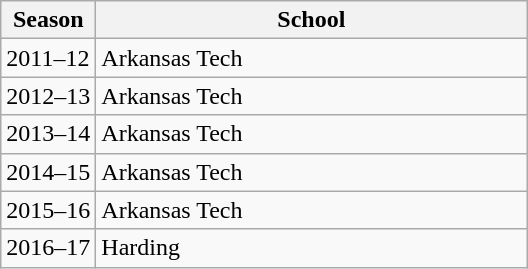<table class="wikitable">
<tr>
<th>Season</th>
<th width=280>School</th>
</tr>
<tr>
<td>2011–12</td>
<td>Arkansas Tech</td>
</tr>
<tr>
<td>2012–13</td>
<td>Arkansas Tech</td>
</tr>
<tr>
<td>2013–14</td>
<td>Arkansas Tech</td>
</tr>
<tr>
<td>2014–15</td>
<td>Arkansas Tech</td>
</tr>
<tr>
<td>2015–16</td>
<td>Arkansas Tech</td>
</tr>
<tr>
<td>2016–17</td>
<td>Harding</td>
</tr>
</table>
